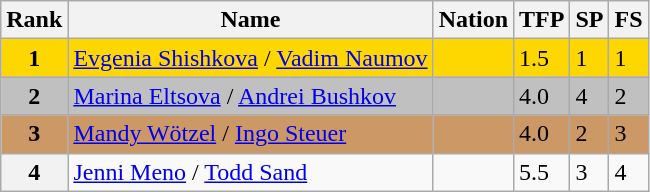<table class="wikitable">
<tr>
<th>Rank</th>
<th>Name</th>
<th>Nation</th>
<th>TFP</th>
<th>SP</th>
<th>FS</th>
</tr>
<tr bgcolor="gold">
<td align="center"><strong>1</strong></td>
<td><a href='#'>Evgenia Shishkova</a> / <a href='#'>Vadim Naumov</a></td>
<td></td>
<td>1.5</td>
<td>1</td>
<td>1</td>
</tr>
<tr bgcolor="silver">
<td align="center"><strong>2</strong></td>
<td><a href='#'>Marina Eltsova</a> / <a href='#'>Andrei Bushkov</a></td>
<td></td>
<td>4.0</td>
<td>4</td>
<td>2</td>
</tr>
<tr bgcolor="cc9966">
<td align="center"><strong>3</strong></td>
<td><a href='#'>Mandy Wötzel</a> / <a href='#'>Ingo Steuer</a></td>
<td></td>
<td>4.0</td>
<td>2</td>
<td>3</td>
</tr>
<tr>
<th>4</th>
<td><a href='#'>Jenni Meno</a> / <a href='#'>Todd Sand</a></td>
<td></td>
<td>5.5</td>
<td>3</td>
<td>4</td>
</tr>
</table>
